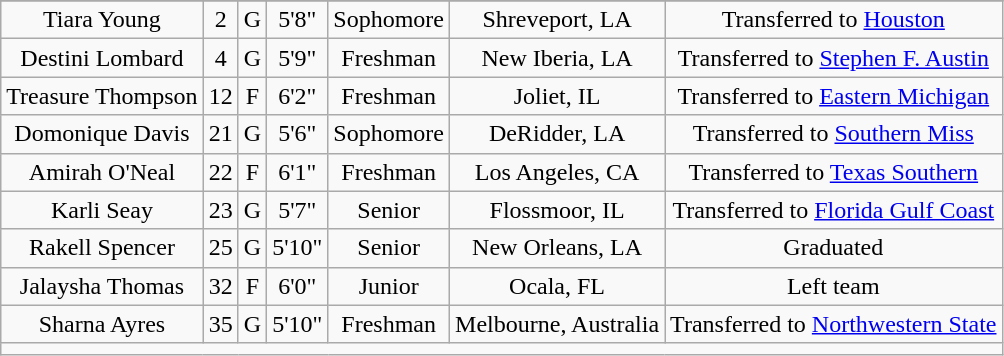<table class="wikitable sortable" style="text-align: center">
<tr align=center>
</tr>
<tr>
<td>Tiara Young</td>
<td>2</td>
<td>G</td>
<td>5'8"</td>
<td>Sophomore</td>
<td>Shreveport, LA</td>
<td>Transferred to <a href='#'>Houston</a></td>
</tr>
<tr>
<td>Destini Lombard</td>
<td>4</td>
<td>G</td>
<td>5'9"</td>
<td>Freshman</td>
<td>New Iberia, LA</td>
<td>Transferred to <a href='#'>Stephen F. Austin</a></td>
</tr>
<tr>
<td>Treasure Thompson</td>
<td>12</td>
<td>F</td>
<td>6'2"</td>
<td>Freshman</td>
<td>Joliet, IL</td>
<td>Transferred to <a href='#'>Eastern Michigan</a></td>
</tr>
<tr>
<td>Domonique Davis</td>
<td>21</td>
<td>G</td>
<td>5'6"</td>
<td>Sophomore</td>
<td>DeRidder, LA</td>
<td>Transferred to <a href='#'>Southern Miss</a></td>
</tr>
<tr>
<td>Amirah O'Neal</td>
<td>22</td>
<td>F</td>
<td>6'1"</td>
<td>Freshman</td>
<td>Los Angeles, CA</td>
<td>Transferred to <a href='#'>Texas Southern</a></td>
</tr>
<tr>
<td>Karli Seay</td>
<td>23</td>
<td>G</td>
<td>5'7"</td>
<td>Senior</td>
<td>Flossmoor, IL</td>
<td>Transferred to <a href='#'>Florida Gulf Coast</a></td>
</tr>
<tr>
<td>Rakell Spencer</td>
<td>25</td>
<td>G</td>
<td>5'10"</td>
<td>Senior</td>
<td>New Orleans, LA</td>
<td>Graduated</td>
</tr>
<tr>
<td>Jalaysha Thomas</td>
<td>32</td>
<td>F</td>
<td>6'0"</td>
<td>Junior</td>
<td>Ocala, FL</td>
<td>Left team</td>
</tr>
<tr>
<td>Sharna Ayres</td>
<td>35</td>
<td>G</td>
<td>5'10"</td>
<td>Freshman</td>
<td>Melbourne, Australia</td>
<td>Transferred to <a href='#'>Northwestern State</a></td>
</tr>
<tr>
<td colspan=7></td>
</tr>
</table>
